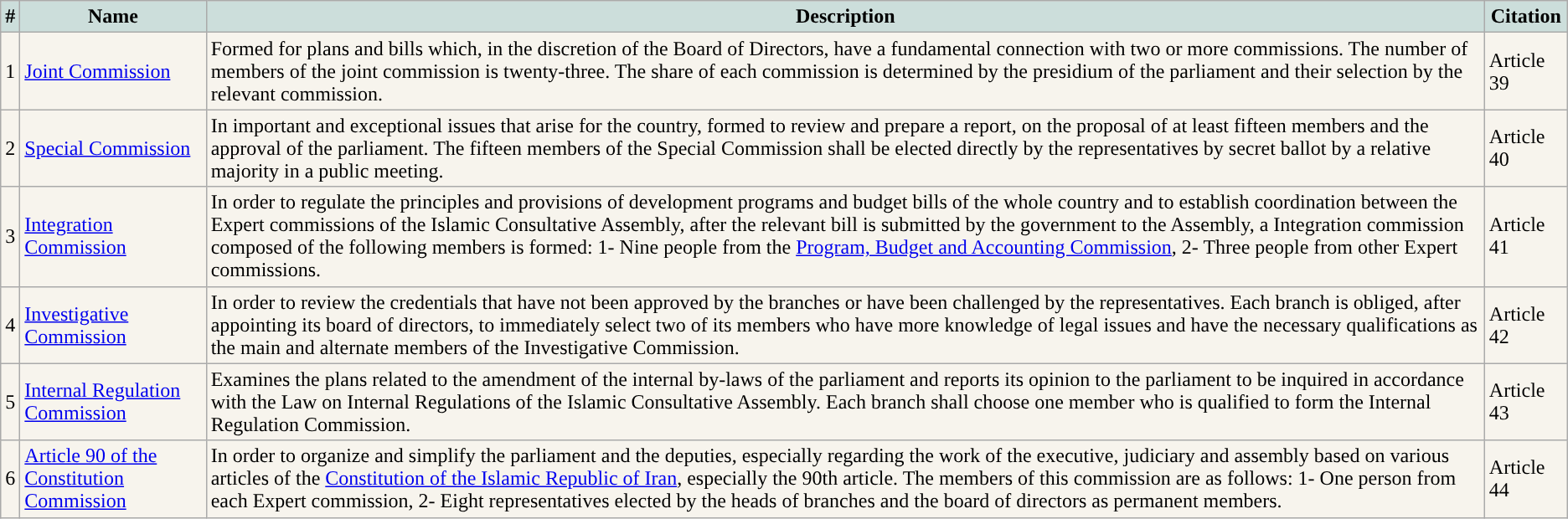<table class="wikitable" style="background-color:#f7f4ed; color:#000000">
<tr>
<th style="background-color:#ccdedb;">#</th>
<th style="background-color:#ccdedb;">Name</th>
<th style="background-color:#ccdedb;">Description</th>
<th style="background-color:#ccdedb;">Citation</th>
</tr>
<tr>
<td>1</td>
<td><a href='#'>Joint Commission</a></td>
<td>Formed for plans and bills which, in the discretion of the Board of Directors, have a fundamental connection with two or more commissions. The number of members of the joint commission is twenty-three. The share of each commission is determined by the presidium of the parliament and their selection by the relevant commission.</td>
<td>Article 39</td>
</tr>
<tr>
<td>2</td>
<td><a href='#'>Special Commission</a></td>
<td>In important and exceptional issues that arise for the country, formed to review and prepare a report, on the proposal of at least fifteen members and the approval of the parliament. The fifteen members of the Special Commission shall be elected directly by the representatives by secret ballot by a relative majority in a public meeting.</td>
<td>Article 40</td>
</tr>
<tr>
<td>3</td>
<td><a href='#'>Integration Commission</a></td>
<td>In order to regulate the principles and provisions of development programs and budget bills of the whole country and to establish coordination between the Expert commissions of the Islamic Consultative Assembly, after the relevant bill is submitted by the government to the Assembly, a Integration commission composed of the following members is formed: 1- Nine people from the <a href='#'>Program, Budget and Accounting Commission</a>, 2- Three people from other Expert commissions.</td>
<td>Article 41</td>
</tr>
<tr>
<td>4</td>
<td><a href='#'>Investigative Commission</a></td>
<td>In order to review the credentials that have not been approved by the branches or have been challenged by the representatives. Each branch is obliged, after appointing its board of directors, to immediately select two of its members who have more knowledge of legal issues and have the necessary qualifications as the main and alternate members of the Investigative Commission.</td>
<td>Article 42</td>
</tr>
<tr>
<td>5</td>
<td><a href='#'>Internal Regulation Commission</a></td>
<td>Examines the plans related to the amendment of the internal by-laws of the parliament and reports its opinion to the parliament to be inquired in accordance with the Law on Internal Regulations of the Islamic Consultative Assembly. Each branch shall choose one member who is qualified to form the Internal Regulation Commission.</td>
<td>Article 43</td>
</tr>
<tr>
<td>6</td>
<td><a href='#'>Article 90 of the Constitution Commission</a></td>
<td>In order to organize and simplify the parliament and the deputies, especially regarding the work of the executive, judiciary and assembly based on various articles of the <a href='#'>Constitution of the Islamic Republic of Iran</a>, especially the 90th article. The members of this commission are as follows: 1- One person from each Expert commission, 2- Eight representatives elected by the heads of branches and the board of directors as permanent members.</td>
<td>Article 44</td>
</tr>
</table>
